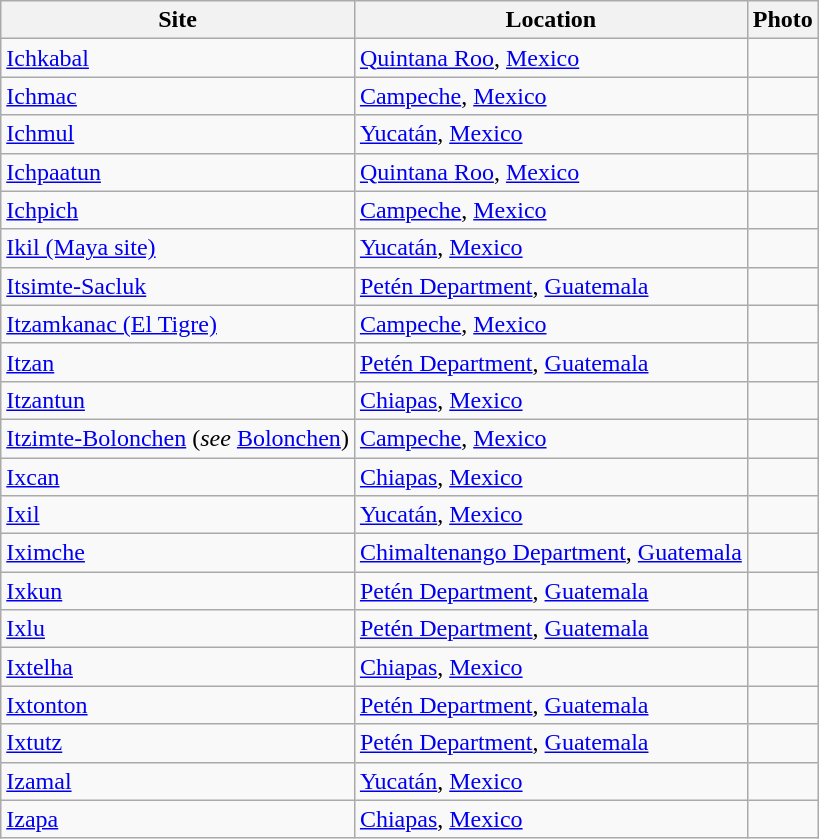<table class="wikitable sortable" align="left" style="margin: 1em auto 1em auto">
<tr>
<th>Site</th>
<th>Location</th>
<th>Photo</th>
</tr>
<tr>
<td><a href='#'>Ichkabal</a></td>
<td><a href='#'>Quintana Roo</a>, <a href='#'>Mexico</a></td>
<td></td>
</tr>
<tr>
<td><a href='#'>Ichmac</a></td>
<td><a href='#'>Campeche</a>, <a href='#'>Mexico</a></td>
<td></td>
</tr>
<tr>
<td><a href='#'>Ichmul</a></td>
<td><a href='#'>Yucatán</a>, <a href='#'>Mexico</a></td>
<td></td>
</tr>
<tr>
<td><a href='#'>Ichpaatun</a></td>
<td><a href='#'>Quintana Roo</a>, <a href='#'>Mexico</a></td>
<td></td>
</tr>
<tr>
<td><a href='#'>Ichpich</a></td>
<td><a href='#'>Campeche</a>, <a href='#'>Mexico</a></td>
<td></td>
</tr>
<tr>
<td><a href='#'>Ikil (Maya site)</a></td>
<td><a href='#'>Yucatán</a>, <a href='#'>Mexico</a></td>
<td></td>
</tr>
<tr>
<td><a href='#'>Itsimte-Sacluk</a></td>
<td><a href='#'>Petén Department</a>, <a href='#'>Guatemala</a></td>
<td></td>
</tr>
<tr>
<td><a href='#'>Itzamkanac (El Tigre)</a></td>
<td><a href='#'>Campeche</a>, <a href='#'>Mexico</a></td>
<td></td>
</tr>
<tr>
<td><a href='#'>Itzan</a></td>
<td><a href='#'>Petén Department</a>, <a href='#'>Guatemala</a></td>
<td></td>
</tr>
<tr>
<td><a href='#'>Itzantun</a></td>
<td><a href='#'>Chiapas</a>, <a href='#'>Mexico</a></td>
<td></td>
</tr>
<tr>
<td><a href='#'>Itzimte-Bolonchen</a> (<em>see</em> <a href='#'>Bolonchen</a>)</td>
<td><a href='#'>Campeche</a>, <a href='#'>Mexico</a></td>
<td></td>
</tr>
<tr>
<td><a href='#'>Ixcan</a></td>
<td><a href='#'>Chiapas</a>, <a href='#'>Mexico</a></td>
<td></td>
</tr>
<tr>
<td><a href='#'>Ixil</a></td>
<td><a href='#'>Yucatán</a>, <a href='#'>Mexico</a></td>
<td></td>
</tr>
<tr>
<td><a href='#'>Iximche</a></td>
<td><a href='#'>Chimaltenango Department</a>, <a href='#'>Guatemala</a></td>
<td></td>
</tr>
<tr>
<td><a href='#'>Ixkun</a></td>
<td><a href='#'>Petén Department</a>, <a href='#'>Guatemala</a></td>
<td></td>
</tr>
<tr>
<td><a href='#'>Ixlu</a></td>
<td><a href='#'>Petén Department</a>, <a href='#'>Guatemala</a></td>
<td></td>
</tr>
<tr>
<td><a href='#'>Ixtelha</a></td>
<td><a href='#'>Chiapas</a>, <a href='#'>Mexico</a></td>
<td></td>
</tr>
<tr>
<td><a href='#'>Ixtonton</a></td>
<td><a href='#'>Petén Department</a>, <a href='#'>Guatemala</a></td>
<td></td>
</tr>
<tr>
<td><a href='#'>Ixtutz</a></td>
<td><a href='#'>Petén Department</a>, <a href='#'>Guatemala</a></td>
<td></td>
</tr>
<tr>
<td><a href='#'>Izamal</a></td>
<td><a href='#'>Yucatán</a>, <a href='#'>Mexico</a></td>
<td></td>
</tr>
<tr>
<td><a href='#'>Izapa</a></td>
<td><a href='#'>Chiapas</a>, <a href='#'>Mexico</a></td>
<td></td>
</tr>
</table>
